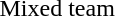<table>
<tr>
<td>Mixed team</td>
<td></td>
<td></td>
<td></td>
</tr>
</table>
